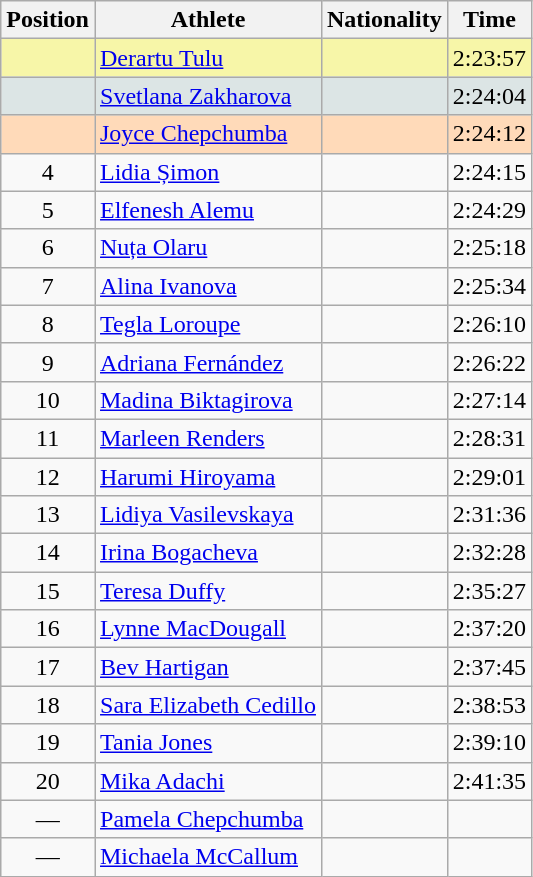<table class="wikitable sortable">
<tr>
<th>Position</th>
<th>Athlete</th>
<th>Nationality</th>
<th>Time</th>
</tr>
<tr bgcolor="#F7F6A8">
<td align=center></td>
<td><a href='#'>Derartu Tulu</a></td>
<td></td>
<td>2:23:57</td>
</tr>
<tr bgcolor="#DCE5E5">
<td align=center></td>
<td><a href='#'>Svetlana Zakharova</a></td>
<td></td>
<td>2:24:04</td>
</tr>
<tr bgcolor="#FFDAB9">
<td align=center></td>
<td><a href='#'>Joyce Chepchumba</a></td>
<td></td>
<td>2:24:12</td>
</tr>
<tr>
<td align=center>4</td>
<td><a href='#'>Lidia Șimon</a></td>
<td></td>
<td>2:24:15</td>
</tr>
<tr>
<td align=center>5</td>
<td><a href='#'>Elfenesh Alemu</a></td>
<td></td>
<td>2:24:29</td>
</tr>
<tr>
<td align=center>6</td>
<td><a href='#'>Nuța Olaru</a></td>
<td></td>
<td>2:25:18</td>
</tr>
<tr>
<td align=center>7</td>
<td><a href='#'>Alina Ivanova</a></td>
<td></td>
<td>2:25:34</td>
</tr>
<tr>
<td align=center>8</td>
<td><a href='#'>Tegla Loroupe</a></td>
<td></td>
<td>2:26:10</td>
</tr>
<tr>
<td align=center>9</td>
<td><a href='#'>Adriana Fernández</a></td>
<td></td>
<td>2:26:22</td>
</tr>
<tr>
<td align=center>10</td>
<td><a href='#'>Madina Biktagirova</a></td>
<td></td>
<td>2:27:14</td>
</tr>
<tr>
<td align=center>11</td>
<td><a href='#'>Marleen Renders</a></td>
<td></td>
<td>2:28:31</td>
</tr>
<tr>
<td align=center>12</td>
<td><a href='#'>Harumi Hiroyama</a></td>
<td></td>
<td>2:29:01</td>
</tr>
<tr>
<td align=center>13</td>
<td><a href='#'>Lidiya Vasilevskaya</a></td>
<td></td>
<td>2:31:36</td>
</tr>
<tr>
<td align=center>14</td>
<td><a href='#'>Irina Bogacheva</a></td>
<td></td>
<td>2:32:28</td>
</tr>
<tr>
<td align=center>15</td>
<td><a href='#'>Teresa Duffy</a></td>
<td></td>
<td>2:35:27</td>
</tr>
<tr>
<td align=center>16</td>
<td><a href='#'>Lynne MacDougall</a></td>
<td></td>
<td>2:37:20</td>
</tr>
<tr>
<td align=center>17</td>
<td><a href='#'>Bev Hartigan</a></td>
<td></td>
<td>2:37:45</td>
</tr>
<tr>
<td align=center>18</td>
<td><a href='#'>Sara Elizabeth Cedillo</a></td>
<td></td>
<td>2:38:53</td>
</tr>
<tr>
<td align=center>19</td>
<td><a href='#'>Tania Jones</a></td>
<td></td>
<td>2:39:10</td>
</tr>
<tr>
<td align=center>20</td>
<td><a href='#'>Mika Adachi</a></td>
<td></td>
<td>2:41:35</td>
</tr>
<tr>
<td align=center>—</td>
<td><a href='#'>Pamela Chepchumba</a></td>
<td></td>
<td></td>
</tr>
<tr>
<td align=center>—</td>
<td><a href='#'>Michaela McCallum</a></td>
<td></td>
<td></td>
</tr>
</table>
